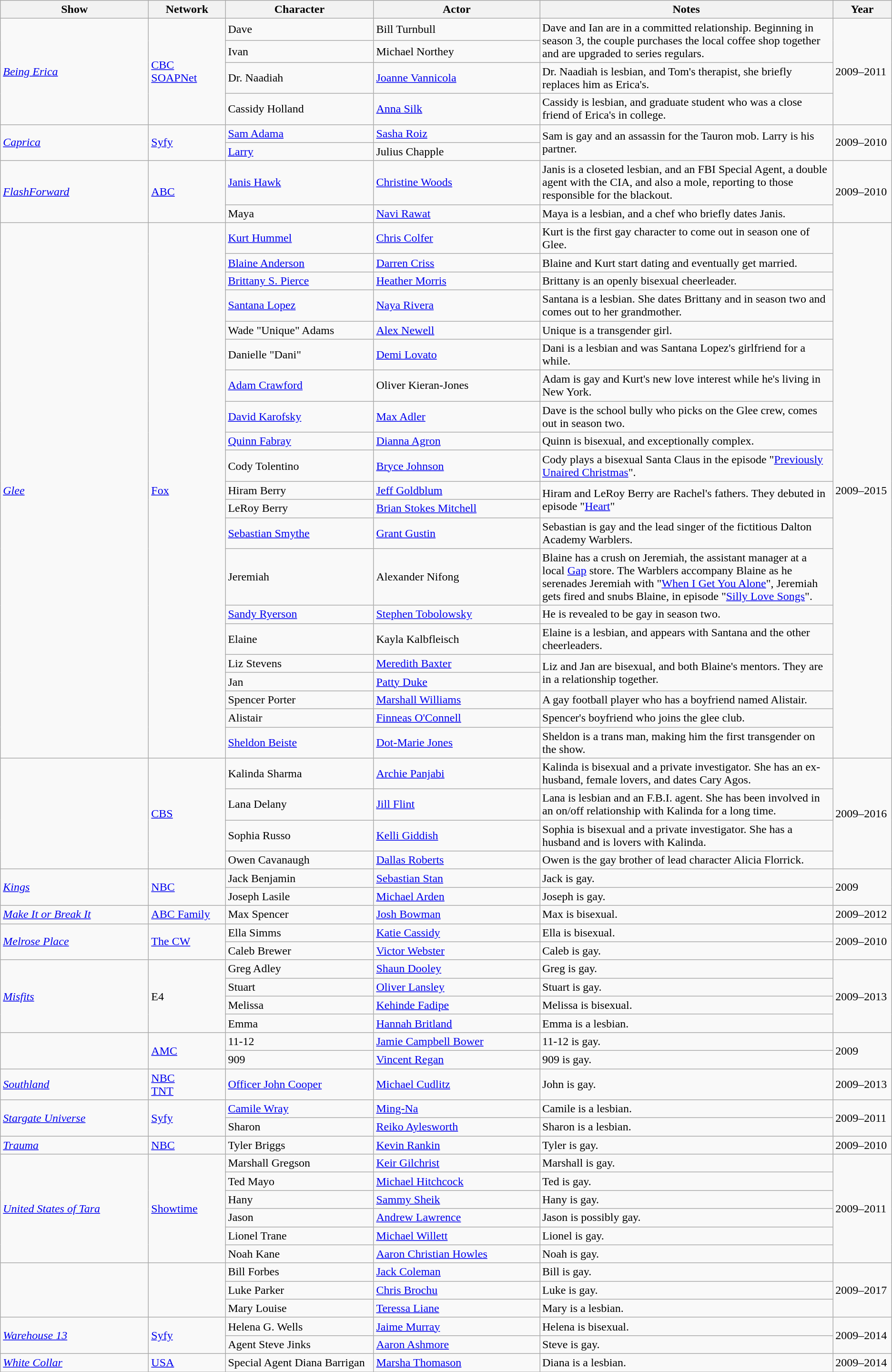<table class="sortable wikitable" style="margins:auto; width=100%;">
<tr>
<th style="width:200px;">Show</th>
<th style="width:100px;">Network</th>
<th style="width:200px;">Character</th>
<th style="width:225px;">Actor</th>
<th>Notes</th>
<th style="width:75px;">Year</th>
</tr>
<tr>
<td rowspan="4"><em><a href='#'>Being Erica</a></em></td>
<td rowspan="4"><a href='#'>CBC</a><br><a href='#'>SOAPNet</a></td>
<td>Dave</td>
<td>Bill Turnbull</td>
<td rowspan="2">Dave and Ian are in a committed relationship. Beginning in season 3, the couple purchases the local coffee shop together and are upgraded to series regulars.</td>
<td rowspan="4">2009–2011</td>
</tr>
<tr>
<td>Ivan</td>
<td>Michael Northey</td>
</tr>
<tr>
<td>Dr. Naadiah</td>
<td><a href='#'>Joanne Vannicola</a></td>
<td>Dr. Naadiah is lesbian, and Tom's therapist, she briefly replaces him as Erica's.</td>
</tr>
<tr>
<td>Cassidy Holland</td>
<td><a href='#'>Anna Silk</a></td>
<td>Cassidy is lesbian, and graduate student who was a close friend of Erica's in college.</td>
</tr>
<tr>
<td rowspan="2"><em><a href='#'>Caprica</a></em></td>
<td rowspan="2"><a href='#'>Syfy</a></td>
<td><a href='#'>Sam Adama</a></td>
<td><a href='#'>Sasha Roiz</a></td>
<td rowspan="2">Sam is gay and an assassin for the Tauron mob. Larry is his partner.</td>
<td rowspan="2">2009–2010</td>
</tr>
<tr>
<td><a href='#'>Larry</a></td>
<td>Julius Chapple</td>
</tr>
<tr>
<td rowspan="2"><em><a href='#'>FlashForward</a></em></td>
<td rowspan="2"><a href='#'>ABC</a></td>
<td><a href='#'>Janis Hawk</a></td>
<td><a href='#'>Christine Woods</a></td>
<td>Janis is a closeted lesbian, and an FBI Special Agent, a double agent with the CIA, and also a mole, reporting to those responsible for the blackout.</td>
<td rowspan="2">2009–2010</td>
</tr>
<tr>
<td>Maya</td>
<td><a href='#'>Navi Rawat</a></td>
<td>Maya is a lesbian, and a chef who briefly dates Janis.</td>
</tr>
<tr>
<td rowspan="21"><em><a href='#'>Glee</a></em></td>
<td rowspan="21"><a href='#'>Fox</a></td>
<td><a href='#'>Kurt Hummel</a></td>
<td><a href='#'>Chris Colfer</a></td>
<td>Kurt is the first gay character to come out in season one of Glee.</td>
<td rowspan="21">2009–2015</td>
</tr>
<tr>
<td><a href='#'>Blaine Anderson</a></td>
<td><a href='#'>Darren Criss</a></td>
<td>Blaine and Kurt start dating and eventually get married.</td>
</tr>
<tr>
<td><a href='#'>Brittany S. Pierce</a></td>
<td><a href='#'>Heather Morris</a></td>
<td>Brittany is an openly bisexual cheerleader.</td>
</tr>
<tr>
<td><a href='#'>Santana Lopez</a></td>
<td><a href='#'>Naya Rivera</a></td>
<td>Santana is a lesbian. She dates Brittany and in season two and comes out to her grandmother.</td>
</tr>
<tr>
<td>Wade "Unique" Adams</td>
<td><a href='#'>Alex Newell</a></td>
<td>Unique is a transgender girl.</td>
</tr>
<tr>
<td>Danielle "Dani"</td>
<td><a href='#'>Demi Lovato</a></td>
<td>Dani is a lesbian and was Santana Lopez's girlfriend for a while.</td>
</tr>
<tr>
<td><a href='#'>Adam Crawford</a></td>
<td>Oliver Kieran-Jones</td>
<td>Adam is gay and Kurt's new love interest while he's living in New York.</td>
</tr>
<tr>
<td><a href='#'>David Karofsky</a></td>
<td><a href='#'>Max Adler</a></td>
<td>Dave is the school bully who picks on the Glee crew, comes out in season two.</td>
</tr>
<tr>
<td><a href='#'>Quinn Fabray</a></td>
<td><a href='#'>Dianna Agron</a></td>
<td>Quinn is bisexual, and exceptionally complex.</td>
</tr>
<tr>
<td>Cody Tolentino</td>
<td><a href='#'>Bryce Johnson</a></td>
<td>Cody plays a bisexual Santa Claus in the episode "<a href='#'>Previously Unaired Christmas</a>".</td>
</tr>
<tr>
<td>Hiram Berry</td>
<td><a href='#'>Jeff Goldblum</a></td>
<td rowspan="2">Hiram and LeRoy Berry are Rachel's fathers. They debuted in episode "<a href='#'>Heart</a>"</td>
</tr>
<tr>
<td>LeRoy Berry</td>
<td><a href='#'>Brian Stokes Mitchell</a></td>
</tr>
<tr>
<td><a href='#'>Sebastian Smythe</a></td>
<td><a href='#'>Grant Gustin</a></td>
<td>Sebastian is gay and the lead singer of the fictitious Dalton Academy Warblers.</td>
</tr>
<tr>
<td>Jeremiah</td>
<td>Alexander Nifong</td>
<td>Blaine has a crush on Jeremiah, the assistant manager at a local <a href='#'>Gap</a> store. The Warblers accompany Blaine as he serenades Jeremiah with "<a href='#'>When I Get You Alone</a>", Jeremiah gets fired and snubs Blaine, in episode "<a href='#'>Silly Love Songs</a>".</td>
</tr>
<tr>
<td><a href='#'>Sandy Ryerson</a></td>
<td><a href='#'>Stephen Tobolowsky</a></td>
<td>He is revealed to be gay in season two.</td>
</tr>
<tr>
<td>Elaine</td>
<td>Kayla Kalbfleisch</td>
<td>Elaine is a lesbian, and appears with Santana and the other cheerleaders.</td>
</tr>
<tr>
<td>Liz Stevens</td>
<td><a href='#'>Meredith Baxter</a></td>
<td rowspan="2">Liz and Jan are bisexual, and both Blaine's mentors. They are in a relationship together.</td>
</tr>
<tr>
<td>Jan</td>
<td><a href='#'>Patty Duke</a></td>
</tr>
<tr>
<td>Spencer Porter</td>
<td><a href='#'>Marshall Williams</a></td>
<td>A gay football player who has a boyfriend named Alistair.</td>
</tr>
<tr>
<td>Alistair</td>
<td><a href='#'>Finneas O'Connell</a></td>
<td>Spencer's boyfriend who joins the glee club.</td>
</tr>
<tr>
<td><a href='#'>Sheldon Beiste</a></td>
<td><a href='#'>Dot-Marie Jones</a></td>
<td>Sheldon is a trans man, making him the first transgender on the show.</td>
</tr>
<tr>
<td rowspan="4"><em></em></td>
<td rowspan="4"><a href='#'>CBS</a></td>
<td>Kalinda Sharma</td>
<td><a href='#'>Archie Panjabi</a></td>
<td>Kalinda is bisexual and a private investigator. She has an ex-husband, female lovers, and dates Cary Agos.</td>
<td rowspan="4">2009–2016</td>
</tr>
<tr>
<td>Lana Delany</td>
<td><a href='#'>Jill Flint</a></td>
<td>Lana is lesbian and an F.B.I. agent. She has been involved in an on/off relationship with Kalinda for a long time.</td>
</tr>
<tr>
<td>Sophia Russo</td>
<td><a href='#'>Kelli Giddish</a></td>
<td>Sophia is bisexual and a private investigator. She has a husband and is lovers with Kalinda.</td>
</tr>
<tr>
<td>Owen Cavanaugh</td>
<td><a href='#'>Dallas Roberts</a></td>
<td>Owen is the gay brother of lead character Alicia Florrick.</td>
</tr>
<tr>
<td rowspan="2"><em><a href='#'>Kings</a></em></td>
<td rowspan="2"><a href='#'>NBC</a></td>
<td>Jack Benjamin</td>
<td><a href='#'>Sebastian Stan</a></td>
<td>Jack is gay.</td>
<td rowspan="2">2009</td>
</tr>
<tr>
<td>Joseph Lasile</td>
<td><a href='#'>Michael Arden</a></td>
<td>Joseph is gay.</td>
</tr>
<tr>
<td><em><a href='#'>Make It or Break It</a></em></td>
<td><a href='#'>ABC Family</a></td>
<td>Max Spencer</td>
<td><a href='#'>Josh Bowman</a></td>
<td>Max is bisexual.</td>
<td>2009–2012</td>
</tr>
<tr>
<td rowspan="2"><em><a href='#'>Melrose Place</a></em></td>
<td rowspan="2"><a href='#'>The CW</a></td>
<td>Ella Simms</td>
<td><a href='#'>Katie Cassidy</a></td>
<td>Ella is bisexual.</td>
<td rowspan="2">2009–2010</td>
</tr>
<tr>
<td>Caleb Brewer</td>
<td><a href='#'>Victor Webster</a></td>
<td>Caleb is gay.</td>
</tr>
<tr>
<td rowspan="4"><em><a href='#'>Misfits</a></em></td>
<td rowspan="4">E4</td>
<td>Greg Adley</td>
<td><a href='#'>Shaun Dooley</a></td>
<td>Greg is gay.</td>
<td rowspan="4">2009–2013</td>
</tr>
<tr>
<td>Stuart</td>
<td><a href='#'>Oliver Lansley</a></td>
<td>Stuart is gay.</td>
</tr>
<tr>
<td>Melissa</td>
<td><a href='#'>Kehinde Fadipe</a></td>
<td>Melissa is bisexual.</td>
</tr>
<tr>
<td>Emma</td>
<td><a href='#'>Hannah Britland</a></td>
<td>Emma is a lesbian.</td>
</tr>
<tr>
<td rowspan="2"><em></em></td>
<td rowspan="2"><a href='#'>AMC</a></td>
<td>11-12</td>
<td><a href='#'>Jamie Campbell Bower</a></td>
<td>11-12 is gay.</td>
<td rowspan="2">2009</td>
</tr>
<tr>
<td>909</td>
<td><a href='#'>Vincent Regan</a></td>
<td>909 is gay.</td>
</tr>
<tr>
<td><em><a href='#'>Southland</a></em></td>
<td><a href='#'>NBC</a> <br><a href='#'>TNT</a></td>
<td><a href='#'>Officer John Cooper</a></td>
<td><a href='#'>Michael Cudlitz</a></td>
<td>John is gay.</td>
<td>2009–2013</td>
</tr>
<tr>
<td rowspan="2"><em><a href='#'>Stargate Universe</a></em></td>
<td rowspan="2"><a href='#'>Syfy</a></td>
<td><a href='#'>Camile Wray</a></td>
<td><a href='#'>Ming-Na</a></td>
<td>Camile is a lesbian.</td>
<td rowspan="2">2009–2011</td>
</tr>
<tr>
<td>Sharon</td>
<td><a href='#'>Reiko Aylesworth</a></td>
<td>Sharon is a lesbian.</td>
</tr>
<tr>
<td><em><a href='#'>Trauma</a></em></td>
<td><a href='#'>NBC</a></td>
<td>Tyler Briggs</td>
<td><a href='#'>Kevin Rankin</a></td>
<td>Tyler is gay.</td>
<td>2009–2010</td>
</tr>
<tr>
<td rowspan="6"><em><a href='#'>United States of Tara</a></em></td>
<td rowspan="6"><a href='#'>Showtime</a></td>
<td>Marshall Gregson</td>
<td><a href='#'>Keir Gilchrist</a></td>
<td>Marshall is gay.</td>
<td rowspan="6">2009–2011</td>
</tr>
<tr>
<td>Ted Mayo</td>
<td><a href='#'>Michael Hitchcock</a></td>
<td>Ted is gay.</td>
</tr>
<tr>
<td>Hany</td>
<td><a href='#'>Sammy Sheik</a></td>
<td>Hany is gay.</td>
</tr>
<tr>
<td>Jason</td>
<td><a href='#'>Andrew Lawrence</a></td>
<td>Jason is possibly gay.</td>
</tr>
<tr>
<td>Lionel Trane</td>
<td><a href='#'>Michael Willett</a></td>
<td>Lionel is gay.</td>
</tr>
<tr>
<td>Noah Kane</td>
<td><a href='#'>Aaron Christian Howles</a></td>
<td>Noah is gay.</td>
</tr>
<tr>
<td rowspan="3"><em></em></td>
<td rowspan="3"></td>
<td>Bill Forbes</td>
<td><a href='#'>Jack Coleman</a></td>
<td>Bill is gay.</td>
<td rowspan="3">2009–2017</td>
</tr>
<tr>
<td>Luke Parker</td>
<td><a href='#'>Chris Brochu</a></td>
<td>Luke is gay.</td>
</tr>
<tr>
<td>Mary Louise</td>
<td><a href='#'>Teressa Liane</a></td>
<td>Mary is a lesbian.</td>
</tr>
<tr>
<td rowspan="2"><em><a href='#'>Warehouse 13</a></em></td>
<td rowspan="2"><a href='#'>Syfy</a></td>
<td>Helena G. Wells</td>
<td><a href='#'>Jaime Murray</a></td>
<td>Helena is bisexual.</td>
<td rowspan="2">2009–2014</td>
</tr>
<tr>
<td>Agent Steve Jinks</td>
<td><a href='#'>Aaron Ashmore</a></td>
<td>Steve is gay.</td>
</tr>
<tr>
<td><em><a href='#'>White Collar</a></em></td>
<td><a href='#'>USA</a></td>
<td>Special Agent Diana Barrigan</td>
<td><a href='#'>Marsha Thomason</a></td>
<td>Diana is a lesbian.</td>
<td>2009–2014</td>
</tr>
<tr>
</tr>
</table>
